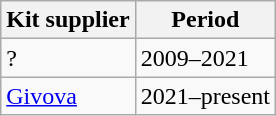<table class="wikitable" style="text-align: left">
<tr>
<th>Kit supplier</th>
<th>Period</th>
</tr>
<tr>
<td>?</td>
<td>2009–2021</td>
</tr>
<tr>
<td> <a href='#'>Givova</a></td>
<td>2021–present</td>
</tr>
</table>
